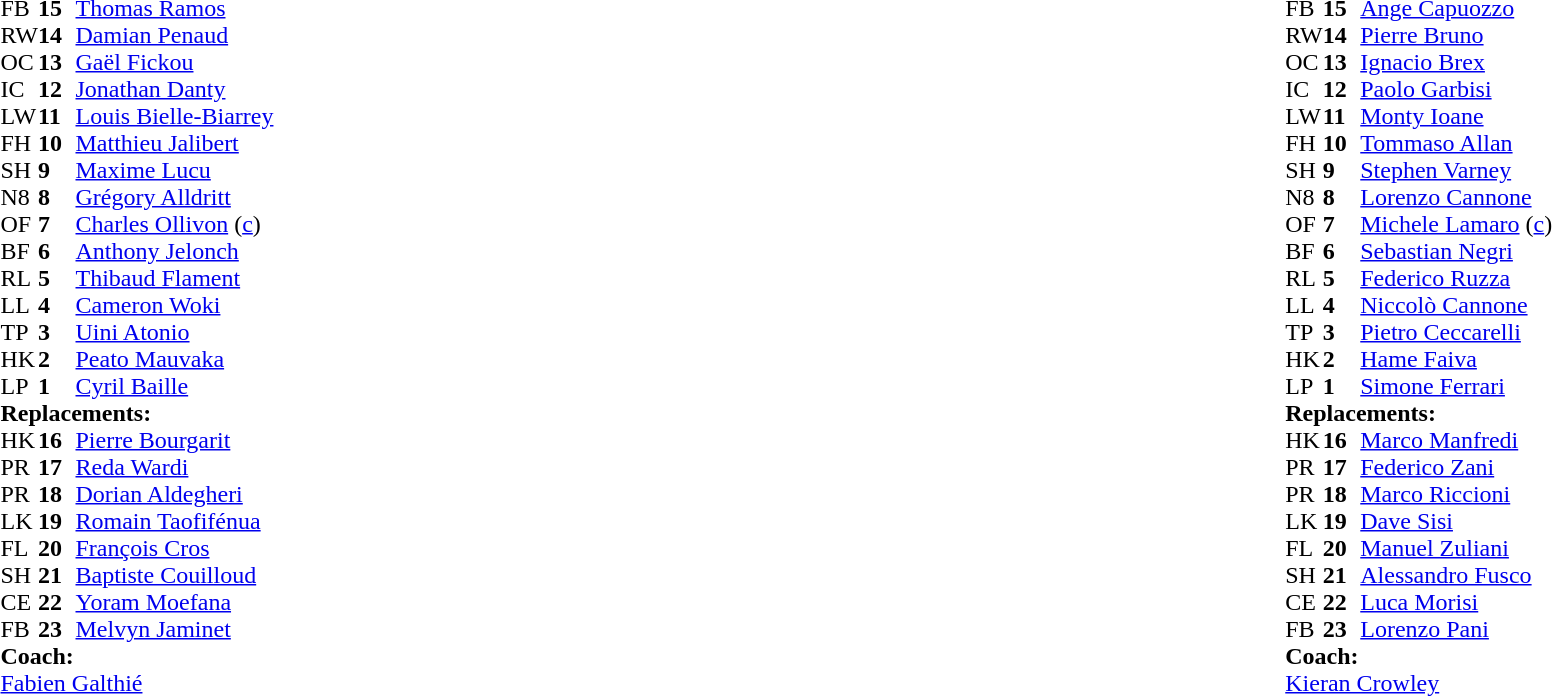<table style="width:100%;">
<tr>
<td style="vertical-align:top; width:50%;"><br><table style="font-size: 100%" cellspacing="0" cellpadding="0">
<tr>
<th width="25"></th>
<th width="25"></th>
</tr>
<tr>
<td>FB</td>
<td><strong>15</strong></td>
<td><a href='#'>Thomas Ramos</a></td>
<td></td>
<td></td>
</tr>
<tr>
<td>RW</td>
<td><strong>14</strong></td>
<td><a href='#'>Damian Penaud</a></td>
</tr>
<tr>
<td>OC</td>
<td><strong>13</strong></td>
<td><a href='#'>Gaël Fickou</a></td>
<td></td>
<td></td>
</tr>
<tr>
<td>IC</td>
<td><strong>12</strong></td>
<td><a href='#'>Jonathan Danty</a></td>
</tr>
<tr>
<td>LW</td>
<td><strong>11</strong></td>
<td><a href='#'>Louis Bielle-Biarrey</a></td>
</tr>
<tr>
<td>FH</td>
<td><strong>10</strong></td>
<td><a href='#'>Matthieu Jalibert</a></td>
</tr>
<tr>
<td>SH</td>
<td><strong>9</strong></td>
<td><a href='#'>Maxime Lucu</a></td>
<td></td>
<td></td>
</tr>
<tr>
<td>N8</td>
<td><strong>8</strong></td>
<td><a href='#'>Grégory Alldritt</a></td>
</tr>
<tr>
<td>OF</td>
<td><strong>7</strong></td>
<td><a href='#'>Charles Ollivon</a> (<a href='#'>c</a>)</td>
<td></td>
<td></td>
</tr>
<tr>
<td>BF</td>
<td><strong>6</strong></td>
<td><a href='#'>Anthony Jelonch</a></td>
</tr>
<tr>
<td>RL</td>
<td><strong>5</strong></td>
<td><a href='#'>Thibaud Flament</a></td>
<td></td>
<td></td>
</tr>
<tr>
<td>LL</td>
<td><strong>4</strong></td>
<td><a href='#'>Cameron Woki</a></td>
</tr>
<tr>
<td>TP</td>
<td><strong>3</strong></td>
<td><a href='#'>Uini Atonio</a></td>
<td></td>
<td></td>
</tr>
<tr>
<td>HK</td>
<td><strong>2</strong></td>
<td><a href='#'>Peato Mauvaka</a></td>
<td></td>
<td></td>
</tr>
<tr>
<td>LP</td>
<td><strong>1</strong></td>
<td><a href='#'>Cyril Baille</a></td>
<td></td>
<td></td>
</tr>
<tr>
<td colspan="3"><strong>Replacements:</strong></td>
</tr>
<tr>
<td>HK</td>
<td><strong>16</strong></td>
<td><a href='#'>Pierre Bourgarit</a></td>
<td></td>
<td></td>
</tr>
<tr>
<td>PR</td>
<td><strong>17</strong></td>
<td><a href='#'>Reda Wardi</a></td>
<td></td>
<td></td>
</tr>
<tr>
<td>PR</td>
<td><strong>18</strong></td>
<td><a href='#'>Dorian Aldegheri</a></td>
<td></td>
<td></td>
</tr>
<tr>
<td>LK</td>
<td><strong>19</strong></td>
<td><a href='#'>Romain Taofifénua</a></td>
<td></td>
<td></td>
</tr>
<tr>
<td>FL</td>
<td><strong>20</strong></td>
<td><a href='#'>François Cros</a></td>
<td></td>
<td></td>
</tr>
<tr>
<td>SH</td>
<td><strong>21</strong></td>
<td><a href='#'>Baptiste Couilloud</a></td>
<td></td>
<td></td>
</tr>
<tr>
<td>CE</td>
<td><strong>22</strong></td>
<td><a href='#'>Yoram Moefana</a></td>
<td></td>
<td></td>
</tr>
<tr>
<td>FB</td>
<td><strong>23</strong></td>
<td><a href='#'>Melvyn Jaminet</a></td>
<td></td>
<td></td>
</tr>
<tr>
<td colspan="3"><strong>Coach:</strong></td>
</tr>
<tr>
<td colspan="3"> <a href='#'>Fabien Galthié</a></td>
</tr>
</table>
</td>
<td style="vertical-align:top"></td>
<td style="vertical-align:top;width:50%"><br><table cellspacing="0" cellpadding="0" style="font-size:100%; margin:auto;">
<tr>
<th width="25"></th>
<th width="25"></th>
</tr>
<tr>
<td>FB</td>
<td><strong>15</strong></td>
<td><a href='#'>Ange Capuozzo</a></td>
<td></td>
<td></td>
</tr>
<tr>
<td>RW</td>
<td><strong>14</strong></td>
<td><a href='#'>Pierre Bruno</a></td>
<td></td>
<td></td>
</tr>
<tr>
<td>OC</td>
<td><strong>13</strong></td>
<td><a href='#'>Ignacio Brex</a></td>
</tr>
<tr>
<td>IC</td>
<td><strong>12</strong></td>
<td><a href='#'>Paolo Garbisi</a></td>
</tr>
<tr>
<td>LW</td>
<td><strong>11</strong></td>
<td><a href='#'>Monty Ioane</a></td>
</tr>
<tr>
<td>FH</td>
<td><strong>10</strong></td>
<td><a href='#'>Tommaso Allan</a></td>
</tr>
<tr>
<td>SH</td>
<td><strong>9</strong></td>
<td><a href='#'>Stephen Varney</a></td>
<td></td>
<td></td>
</tr>
<tr>
<td>N8</td>
<td><strong>8</strong></td>
<td><a href='#'>Lorenzo Cannone</a></td>
</tr>
<tr>
<td>OF</td>
<td><strong>7</strong></td>
<td><a href='#'>Michele Lamaro</a> (<a href='#'>c</a>)</td>
<td></td>
<td></td>
</tr>
<tr>
<td>BF</td>
<td><strong>6</strong></td>
<td><a href='#'>Sebastian Negri</a></td>
</tr>
<tr>
<td>RL</td>
<td><strong>5</strong></td>
<td><a href='#'>Federico Ruzza</a></td>
</tr>
<tr>
<td>LL</td>
<td><strong>4</strong></td>
<td><a href='#'>Niccolò Cannone</a></td>
<td></td>
<td></td>
</tr>
<tr>
<td>TP</td>
<td><strong>3</strong></td>
<td><a href='#'>Pietro Ceccarelli</a></td>
<td></td>
<td></td>
</tr>
<tr>
<td>HK</td>
<td><strong>2</strong></td>
<td><a href='#'>Hame Faiva</a></td>
<td></td>
<td></td>
</tr>
<tr>
<td>LP</td>
<td><strong>1</strong></td>
<td><a href='#'>Simone Ferrari</a></td>
<td></td>
<td></td>
</tr>
<tr>
<td colspan="3"><strong>Replacements:</strong></td>
</tr>
<tr>
<td>HK</td>
<td><strong>16</strong></td>
<td><a href='#'>Marco Manfredi</a></td>
<td></td>
<td></td>
</tr>
<tr>
<td>PR</td>
<td><strong>17</strong></td>
<td><a href='#'>Federico Zani</a></td>
<td></td>
<td></td>
</tr>
<tr>
<td>PR</td>
<td><strong>18</strong></td>
<td><a href='#'>Marco Riccioni</a></td>
<td></td>
<td></td>
</tr>
<tr>
<td>LK</td>
<td><strong>19</strong></td>
<td><a href='#'>Dave Sisi</a></td>
<td></td>
<td></td>
</tr>
<tr>
<td>FL</td>
<td><strong>20</strong></td>
<td><a href='#'>Manuel Zuliani</a></td>
<td></td>
<td></td>
</tr>
<tr>
<td>SH</td>
<td><strong>21</strong></td>
<td><a href='#'>Alessandro Fusco</a></td>
<td></td>
<td></td>
</tr>
<tr>
<td>CE</td>
<td><strong>22</strong></td>
<td><a href='#'>Luca Morisi</a></td>
<td></td>
<td></td>
</tr>
<tr>
<td>FB</td>
<td><strong>23</strong></td>
<td><a href='#'>Lorenzo Pani</a></td>
<td></td>
<td></td>
</tr>
<tr>
<td colspan="3"><strong>Coach:</strong></td>
</tr>
<tr>
<td colspan="3"> <a href='#'>Kieran Crowley</a></td>
</tr>
</table>
</td>
</tr>
</table>
